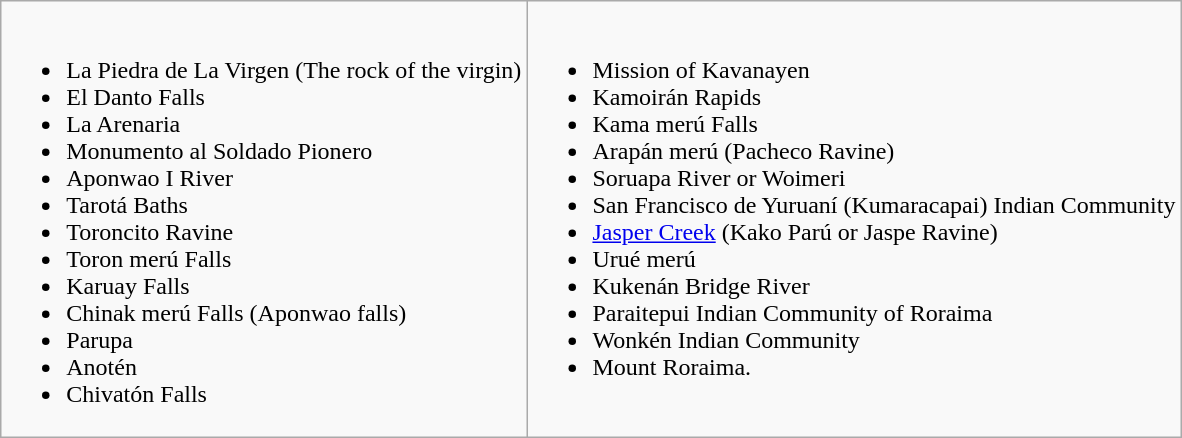<table class="wikitable">
<tr>
<td valign="top"><br><ul><li>La Piedra de La Virgen (The rock of the virgin)</li><li>El Danto Falls</li><li>La Arenaria</li><li>Monumento al Soldado Pionero</li><li>Aponwao I River</li><li>Tarotá Baths</li><li>Toroncito Ravine</li><li>Toron merú Falls</li><li>Karuay Falls</li><li>Chinak merú Falls (Aponwao falls)</li><li>Parupa</li><li>Anotén</li><li>Chivatón Falls</li></ul></td>
<td valign="top"><br><ul><li>Mission of Kavanayen</li><li>Kamoirán Rapids</li><li>Kama merú Falls</li><li>Arapán merú (Pacheco Ravine)</li><li>Soruapa River or Woimeri</li><li>San Francisco de Yuruaní (Kumaracapai) Indian Community</li><li><a href='#'>Jasper Creek</a> (Kako Parú or Jaspe Ravine)</li><li>Urué merú</li><li>Kukenán Bridge River</li><li>Paraitepui Indian Community of Roraima</li><li>Wonkén Indian Community</li><li>Mount Roraima.</li></ul></td>
</tr>
</table>
